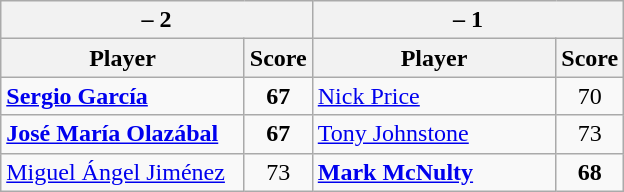<table class=wikitable>
<tr>
<th colspan=2> – 2</th>
<th colspan=2> – 1</th>
</tr>
<tr>
<th width=155>Player</th>
<th>Score</th>
<th width=155>Player</th>
<th>Score</th>
</tr>
<tr>
<td><strong><a href='#'>Sergio García</a></strong></td>
<td align=center><strong>67</strong></td>
<td><a href='#'>Nick Price</a></td>
<td align=center>70</td>
</tr>
<tr>
<td><strong><a href='#'>José María Olazábal</a></strong></td>
<td align=center><strong>67</strong></td>
<td><a href='#'>Tony Johnstone</a></td>
<td align=center>73</td>
</tr>
<tr>
<td><a href='#'>Miguel Ángel Jiménez</a></td>
<td align=center>73</td>
<td><strong><a href='#'>Mark McNulty</a></strong></td>
<td align=center><strong>68</strong></td>
</tr>
</table>
